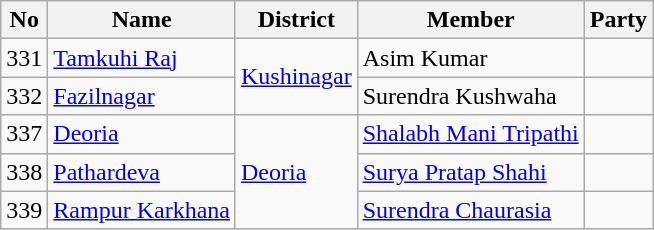<table class="wikitable sortable">
<tr>
<th>No</th>
<th>Name</th>
<th>District</th>
<th>Member</th>
<th colspan="2">Party</th>
</tr>
<tr>
<td>331</td>
<td><a href='#'>Tamkuhi Raj</a></td>
<td rowspan="2"><a href='#'>Kushinagar</a></td>
<td>Asim Kumar</td>
<td></td>
</tr>
<tr>
<td>332</td>
<td><a href='#'>Fazilnagar</a></td>
<td>Surendra Kushwaha</td>
<td></td>
</tr>
<tr>
<td>337</td>
<td><a href='#'>Deoria</a></td>
<td rowspan="3"><a href='#'>Deoria</a></td>
<td><a href='#'>Shalabh Mani Tripathi</a></td>
<td></td>
</tr>
<tr>
<td>338</td>
<td><a href='#'>Pathardeva</a></td>
<td><a href='#'>Surya Pratap Shahi</a></td>
<td></td>
</tr>
<tr>
<td>339</td>
<td><a href='#'>Rampur Karkhana</a></td>
<td><a href='#'>Surendra Chaurasia</a></td>
<td></td>
</tr>
</table>
